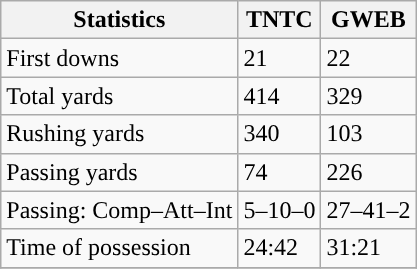<table class="wikitable" style="float: left;">
<tr>
<th>Statistics</th>
<th>TNTC</th>
<th>GWEB</th>
</tr>
<tr>
<td>First downs</td>
<td>21</td>
<td>22</td>
</tr>
<tr>
<td>Total yards</td>
<td>414</td>
<td>329</td>
</tr>
<tr>
<td>Rushing yards</td>
<td>340</td>
<td>103</td>
</tr>
<tr>
<td>Passing yards</td>
<td>74</td>
<td>226</td>
</tr>
<tr>
<td>Passing: Comp–Att–Int</td>
<td>5–10–0</td>
<td>27–41–2</td>
</tr>
<tr>
<td>Time of possession</td>
<td>24:42</td>
<td>31:21</td>
</tr>
<tr>
</tr>
</table>
